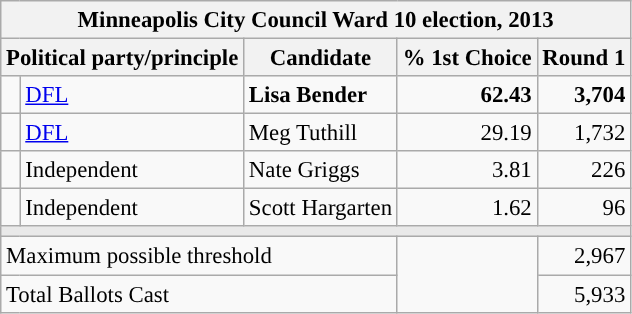<table class="wikitable" style="font-size:95%">
<tr>
<th colspan="5">Minneapolis City Council Ward 10 election, 2013</th>
</tr>
<tr>
<th colspan="2">Political party/principle</th>
<th>Candidate</th>
<th>% 1st Choice</th>
<th>Round 1</th>
</tr>
<tr>
<td style="background-color:"></td>
<td><a href='#'>DFL</a></td>
<td><strong>Lisa Bender</strong></td>
<td align="right"><strong>62.43</strong></td>
<td align="right"><strong>3,704</strong></td>
</tr>
<tr>
<td style="background-color:"></td>
<td><a href='#'>DFL</a></td>
<td>Meg Tuthill</td>
<td align="right">29.19</td>
<td align="right">1,732</td>
</tr>
<tr>
<td style="background-color:"></td>
<td>Independent</td>
<td>Nate Griggs</td>
<td align="right">3.81</td>
<td align="right">226</td>
</tr>
<tr>
<td style="background-color:"></td>
<td>Independent</td>
<td>Scott Hargarten</td>
<td align="right">1.62</td>
<td align="right">96</td>
</tr>
<tr>
<td colspan="5" style="background: #E9E9E9"></td>
</tr>
<tr>
<td colspan="3">Maximum possible threshold</td>
<td rowspan="4"></td>
<td align="right">2,967</td>
</tr>
<tr>
<td colspan="3">Total Ballots Cast</td>
<td align="right">5,933</td>
</tr>
</table>
